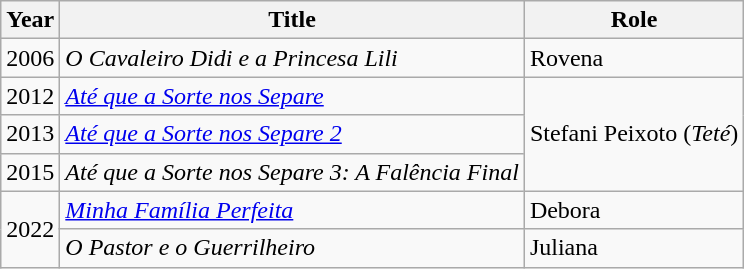<table class="wikitable">
<tr>
<th>Year</th>
<th>Title</th>
<th>Role</th>
</tr>
<tr>
<td>2006</td>
<td><em>O Cavaleiro Didi e a Princesa Lili</em></td>
<td>Rovena </td>
</tr>
<tr>
<td>2012</td>
<td><em><a href='#'>Até que a Sorte nos Separe</a></em></td>
<td rowspan="3">Stefani Peixoto (<em>Teté</em>) </td>
</tr>
<tr>
<td>2013</td>
<td><em><a href='#'>Até que a Sorte nos Separe 2</a></em></td>
</tr>
<tr>
<td>2015</td>
<td><em>Até que a Sorte nos Separe 3: A Falência Final</em></td>
</tr>
<tr>
<td rowspan="2">2022</td>
<td><em><a href='#'>Minha Família Perfeita</a></em></td>
<td>Debora </td>
</tr>
<tr>
<td><em>O Pastor e o Guerrilheiro</em></td>
<td>Juliana</td>
</tr>
</table>
